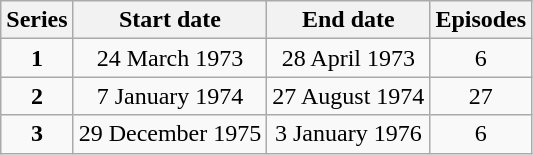<table class="wikitable" style="text-align:center;">
<tr>
<th>Series</th>
<th>Start date</th>
<th>End date</th>
<th>Episodes</th>
</tr>
<tr>
<td><strong>1</strong></td>
<td>24 March 1973</td>
<td>28 April 1973</td>
<td>6</td>
</tr>
<tr>
<td><strong>2</strong></td>
<td>7 January 1974</td>
<td>27 August 1974</td>
<td>27</td>
</tr>
<tr>
<td><strong>3</strong></td>
<td>29 December 1975</td>
<td>3 January 1976</td>
<td>6</td>
</tr>
</table>
